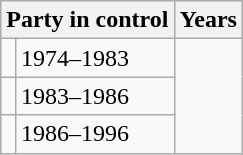<table class="wikitable">
<tr>
<th colspan="2">Party in control</th>
<th>Years</th>
</tr>
<tr>
<td></td>
<td>1974–1983</td>
</tr>
<tr>
<td></td>
<td>1983–1986</td>
</tr>
<tr>
<td></td>
<td>1986–1996</td>
</tr>
</table>
